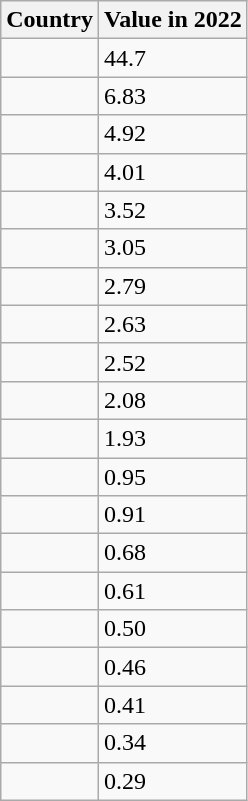<table class="wikitable sortable nowrap mw-datatable static-row-numbers">
<tr>
<th scope="col">Country</th>
<th>Value in 2022</th>
</tr>
<tr>
<td></td>
<td>44.7</td>
</tr>
<tr>
<td></td>
<td>6.83</td>
</tr>
<tr>
<td></td>
<td>4.92</td>
</tr>
<tr>
<td></td>
<td>4.01</td>
</tr>
<tr>
<td></td>
<td>3.52</td>
</tr>
<tr>
<td></td>
<td>3.05</td>
</tr>
<tr>
<td></td>
<td>2.79</td>
</tr>
<tr>
<td></td>
<td>2.63</td>
</tr>
<tr>
<td></td>
<td>2.52</td>
</tr>
<tr>
<td></td>
<td>2.08</td>
</tr>
<tr>
<td></td>
<td>1.93</td>
</tr>
<tr>
<td></td>
<td>0.95</td>
</tr>
<tr>
<td></td>
<td>0.91</td>
</tr>
<tr>
<td></td>
<td>0.68</td>
</tr>
<tr>
<td></td>
<td>0.61</td>
</tr>
<tr>
<td></td>
<td>0.50</td>
</tr>
<tr>
<td></td>
<td>0.46</td>
</tr>
<tr>
<td></td>
<td>0.41</td>
</tr>
<tr>
<td></td>
<td>0.34</td>
</tr>
<tr>
<td></td>
<td>0.29</td>
</tr>
</table>
